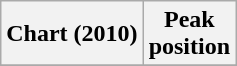<table class="wikitable plainrowheaders" style="text-align:center">
<tr>
<th scope="col">Chart (2010)</th>
<th scope="col">Peak<br>position</th>
</tr>
<tr>
</tr>
</table>
